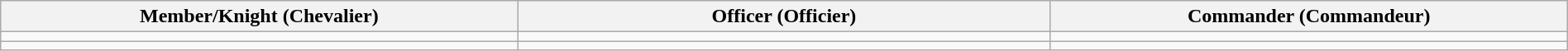<table class="wikitable" style="text-align: center; width: 100%;">
<tr>
<th style="width:33%;">Member/Knight (Chevalier)</th>
<th style="width: 34%;">Officer (Officier)</th>
<th style="width: 33%;">Commander (Commandeur)</th>
</tr>
<tr>
<td></td>
<td></td>
<td></td>
</tr>
<tr>
<td></td>
<td></td>
<td></td>
</tr>
</table>
